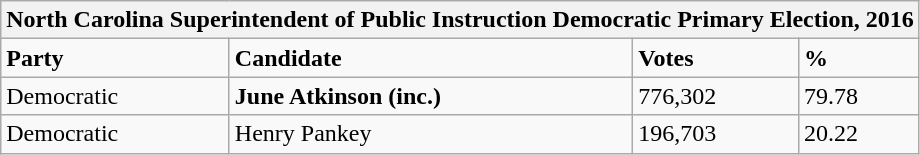<table class="wikitable">
<tr>
<th colspan="4">North Carolina Superintendent of Public Instruction Democratic Primary Election, 2016</th>
</tr>
<tr>
<td><strong>Party</strong></td>
<td><strong>Candidate</strong></td>
<td><strong>Votes</strong></td>
<td><strong>%</strong></td>
</tr>
<tr>
<td>Democratic</td>
<td><strong>June Atkinson (inc.)</strong></td>
<td>776,302</td>
<td>79.78</td>
</tr>
<tr>
<td>Democratic</td>
<td>Henry Pankey</td>
<td>196,703</td>
<td>20.22</td>
</tr>
</table>
